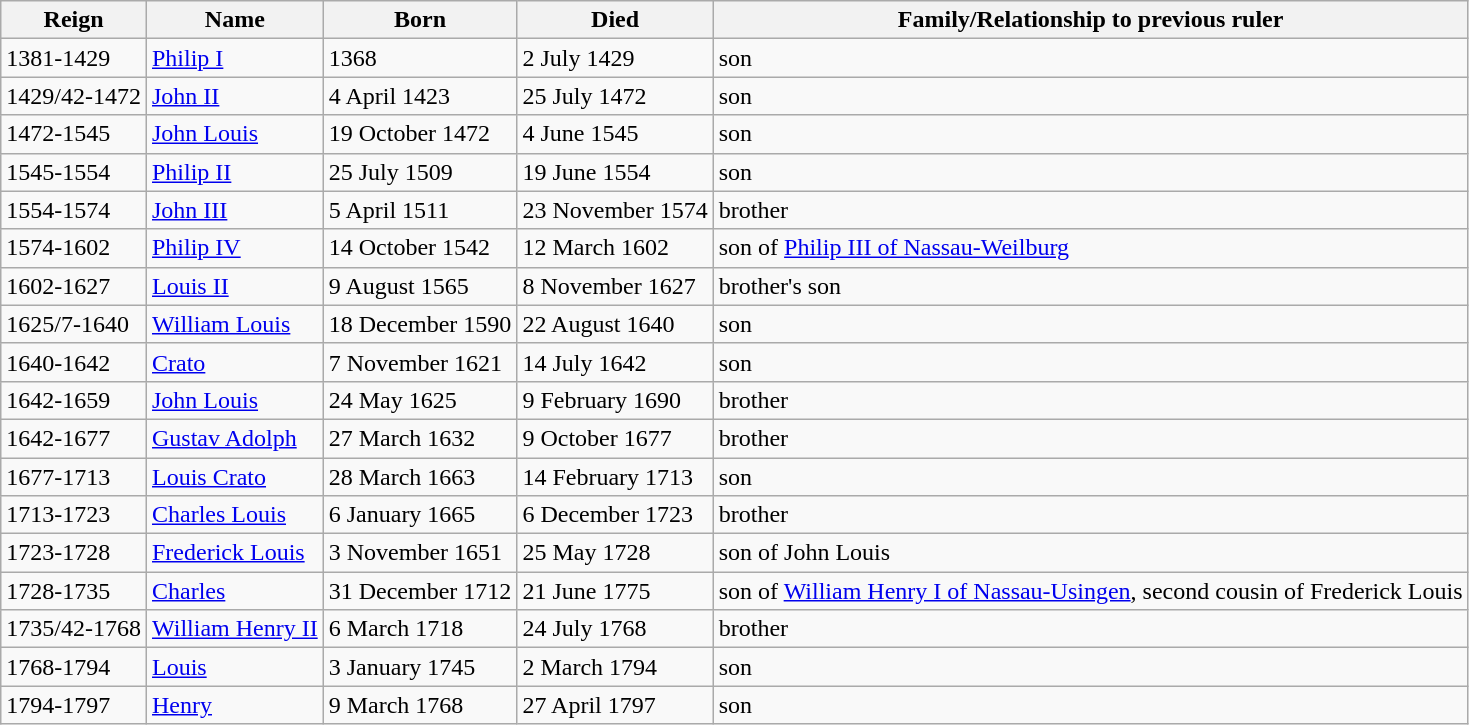<table class="wikitable">
<tr>
<th>Reign</th>
<th>Name</th>
<th>Born</th>
<th>Died</th>
<th>Family/Relationship to previous ruler</th>
</tr>
<tr>
<td>1381-1429</td>
<td><a href='#'>Philip I</a></td>
<td>1368</td>
<td>2 July 1429</td>
<td>son</td>
</tr>
<tr>
<td>1429/42-1472</td>
<td><a href='#'>John II</a></td>
<td>4 April 1423</td>
<td>25 July 1472</td>
<td>son</td>
</tr>
<tr>
<td>1472-1545</td>
<td><a href='#'>John Louis</a></td>
<td>19 October 1472</td>
<td>4 June 1545</td>
<td>son</td>
</tr>
<tr>
<td>1545-1554</td>
<td><a href='#'>Philip II</a></td>
<td>25 July 1509</td>
<td>19 June 1554</td>
<td>son</td>
</tr>
<tr>
<td>1554-1574</td>
<td><a href='#'>John III</a></td>
<td>5 April 1511</td>
<td>23 November 1574</td>
<td>brother</td>
</tr>
<tr>
<td>1574-1602</td>
<td><a href='#'>Philip IV</a></td>
<td>14 October 1542</td>
<td>12 March 1602</td>
<td>son of <a href='#'>Philip III of Nassau-Weilburg</a></td>
</tr>
<tr>
<td>1602-1627</td>
<td><a href='#'>Louis II</a></td>
<td>9 August 1565</td>
<td>8 November 1627</td>
<td>brother's son</td>
</tr>
<tr>
<td>1625/7-1640</td>
<td><a href='#'>William Louis</a></td>
<td>18 December 1590</td>
<td>22 August 1640</td>
<td>son</td>
</tr>
<tr>
<td>1640-1642</td>
<td><a href='#'>Crato</a></td>
<td>7 November 1621</td>
<td>14 July 1642</td>
<td>son</td>
</tr>
<tr>
<td>1642-1659</td>
<td><a href='#'>John Louis</a></td>
<td>24 May 1625</td>
<td>9 February 1690</td>
<td>brother</td>
</tr>
<tr>
<td>1642-1677</td>
<td><a href='#'>Gustav Adolph</a></td>
<td>27 March 1632</td>
<td>9 October 1677</td>
<td>brother</td>
</tr>
<tr>
<td>1677-1713</td>
<td><a href='#'>Louis Crato</a></td>
<td>28 March 1663</td>
<td>14 February 1713</td>
<td>son</td>
</tr>
<tr>
<td>1713-1723</td>
<td><a href='#'>Charles Louis</a></td>
<td>6 January 1665</td>
<td>6 December 1723</td>
<td>brother</td>
</tr>
<tr>
<td>1723-1728</td>
<td><a href='#'>Frederick Louis</a></td>
<td>3 November 1651</td>
<td>25 May 1728</td>
<td>son of John Louis</td>
</tr>
<tr>
<td>1728-1735</td>
<td><a href='#'>Charles</a></td>
<td>31 December 1712</td>
<td>21 June 1775</td>
<td>son of <a href='#'>William Henry I of Nassau-Usingen</a>, second cousin of Frederick Louis</td>
</tr>
<tr>
<td>1735/42-1768</td>
<td><a href='#'>William Henry II</a></td>
<td>6 March 1718</td>
<td>24 July 1768</td>
<td>brother</td>
</tr>
<tr>
<td>1768-1794</td>
<td><a href='#'>Louis</a></td>
<td>3 January 1745</td>
<td>2 March 1794</td>
<td>son</td>
</tr>
<tr>
<td>1794-1797</td>
<td><a href='#'>Henry</a></td>
<td>9 March 1768</td>
<td>27 April 1797</td>
<td>son</td>
</tr>
</table>
